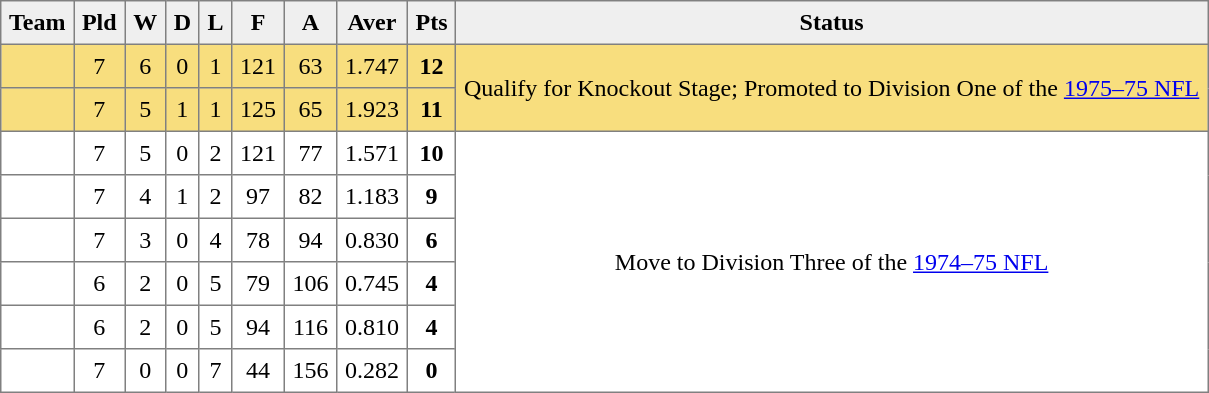<table style=border-collapse:collapse border=1 cellspacing=0 cellpadding=5>
<tr align=center bgcolor=#efefef>
<th>Team</th>
<th>Pld</th>
<th>W</th>
<th>D</th>
<th>L</th>
<th>F</th>
<th>A</th>
<th>Aver</th>
<th>Pts</th>
<th>Status</th>
</tr>
<tr align=center style="background:#F8DE7E;">
<td style="text-align:left;"> </td>
<td>7</td>
<td>6</td>
<td>0</td>
<td>1</td>
<td>121</td>
<td>63</td>
<td>1.747</td>
<td><strong>12</strong></td>
<td rowspan=2>Qualify for Knockout Stage; Promoted to Division One of the <a href='#'>1975–75 NFL</a></td>
</tr>
<tr align=center style="background:#F8DE7E;">
<td style="text-align:left;"> </td>
<td>7</td>
<td>5</td>
<td>1</td>
<td>1</td>
<td>125</td>
<td>65</td>
<td>1.923</td>
<td><strong>11</strong></td>
</tr>
<tr align=center style="background:#FFFFFF;">
<td style="text-align:left;"> </td>
<td>7</td>
<td>5</td>
<td>0</td>
<td>2</td>
<td>121</td>
<td>77</td>
<td>1.571</td>
<td><strong>10</strong></td>
<td rowspan=6>Move to Division Three of the <a href='#'>1974–75 NFL</a></td>
</tr>
<tr align=center style="background:#FFFFFF;">
<td style="text-align:left;"> </td>
<td>7</td>
<td>4</td>
<td>1</td>
<td>2</td>
<td>97</td>
<td>82</td>
<td>1.183</td>
<td><strong>9</strong></td>
</tr>
<tr align=center style="background:#FFFFFF;">
<td style="text-align:left;"> </td>
<td>7</td>
<td>3</td>
<td>0</td>
<td>4</td>
<td>78</td>
<td>94</td>
<td>0.830</td>
<td><strong>6</strong></td>
</tr>
<tr align=center style="background:#FFFFFF;">
<td style="text-align:left;"> </td>
<td>6</td>
<td>2</td>
<td>0</td>
<td>5</td>
<td>79</td>
<td>106</td>
<td>0.745</td>
<td><strong>4</strong></td>
</tr>
<tr align=center style="background:#FFFFFF;">
<td style="text-align:left;"> </td>
<td>6</td>
<td>2</td>
<td>0</td>
<td>5</td>
<td>94</td>
<td>116</td>
<td>0.810</td>
<td><strong>4</strong></td>
</tr>
<tr align=center style="background:#FFFFFF;">
<td style="text-align:left;"> </td>
<td>7</td>
<td>0</td>
<td>0</td>
<td>7</td>
<td>44</td>
<td>156</td>
<td>0.282</td>
<td><strong>0</strong></td>
</tr>
</table>
